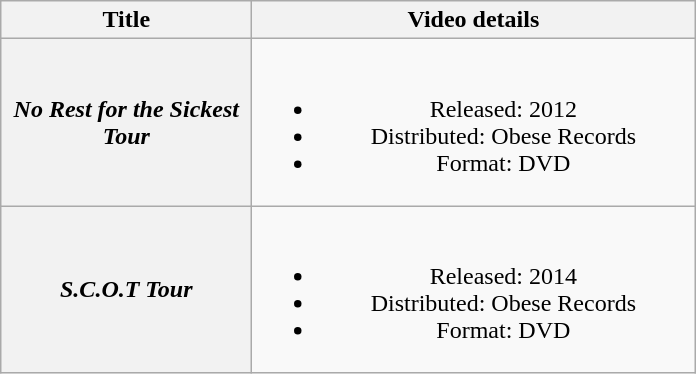<table class="wikitable plainrowheaders" style="text-align:center">
<tr>
<th scope="col" style="width:10em;">Title</th>
<th scope="col" style="width:18em;">Video details</th>
</tr>
<tr>
<th scope="row"><em>No Rest for the Sickest Tour</em></th>
<td><br><ul><li>Released: 2012</li><li>Distributed: Obese Records</li><li>Format: DVD</li></ul></td>
</tr>
<tr>
<th scope="row"><em>S.C.O.T Tour</em></th>
<td><br><ul><li>Released: 2014</li><li>Distributed: Obese Records</li><li>Format: DVD</li></ul></td>
</tr>
</table>
